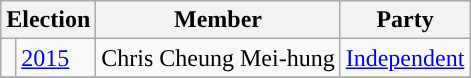<table class="wikitable">
<tr>
<th colspan="2">Election</th>
<th>Member</th>
<th>Party</th>
</tr>
<tr>
<td style="background-color:"></td>
<td><a href='#'>2015</a></td>
<td>Chris Cheung Mei-hung</td>
<td><a href='#'>Independent</a></td>
</tr>
<tr>
</tr>
</table>
